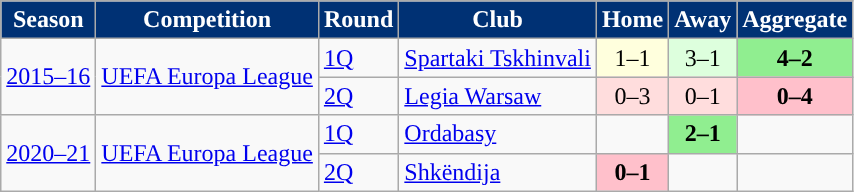<table class="wikitable">
<tr>
<th style="background:#003174;color:#ffffff;">Season</th>
<th style="background:#003174;color:#ffffff;">Competition</th>
<th style="background:#003174;color:#ffffff;">Round</th>
<th style="background:#003174;color:#ffffff;">Club</th>
<th style="background:#003174;color:#ffffff;">Home</th>
<th style="background:#003174;color:#ffffff;">Away</th>
<th style="background:#003174;color:#ffffff;">Aggregate</th>
</tr>
<tr>
<td rowspan=2><a href='#'>2015–16</a></td>
<td rowspan=2><a href='#'>UEFA Europa League</a></td>
<td><a href='#'>1Q</a></td>
<td> <a href='#'>Spartaki Tskhinvali</a></td>
<td bgcolor="#ffffdd" style="text-align:center;">1–1</td>
<td bgcolor="#ddffdd" style="text-align:center;">3–1</td>
<td bgcolor=lightgreen style="text-align:center;"><strong>4–2</strong></td>
</tr>
<tr>
<td><a href='#'>2Q</a></td>
<td> <a href='#'>Legia Warsaw</a></td>
<td bgcolor="#ffdddd" style="text-align:center;">0–3</td>
<td bgcolor="#ffdddd" style="text-align:center;">0–1</td>
<td bgcolor=pink style="text-align:center;"><strong>0–4</strong></td>
</tr>
<tr>
<td rowspan=2><a href='#'>2020–21</a></td>
<td rowspan=2><a href='#'>UEFA Europa League</a></td>
<td><a href='#'>1Q</a></td>
<td> <a href='#'>Ordabasy</a></td>
<td></td>
<td bgcolor=lightgreen style="text-align:center;"><strong>2–1</strong></td>
<td></td>
</tr>
<tr>
<td><a href='#'>2Q</a></td>
<td> <a href='#'>Shkëndija</a></td>
<td bgcolor=pink style="text-align:center;"><strong>0–1</strong></td>
<td></td>
<td></td>
</tr>
</table>
